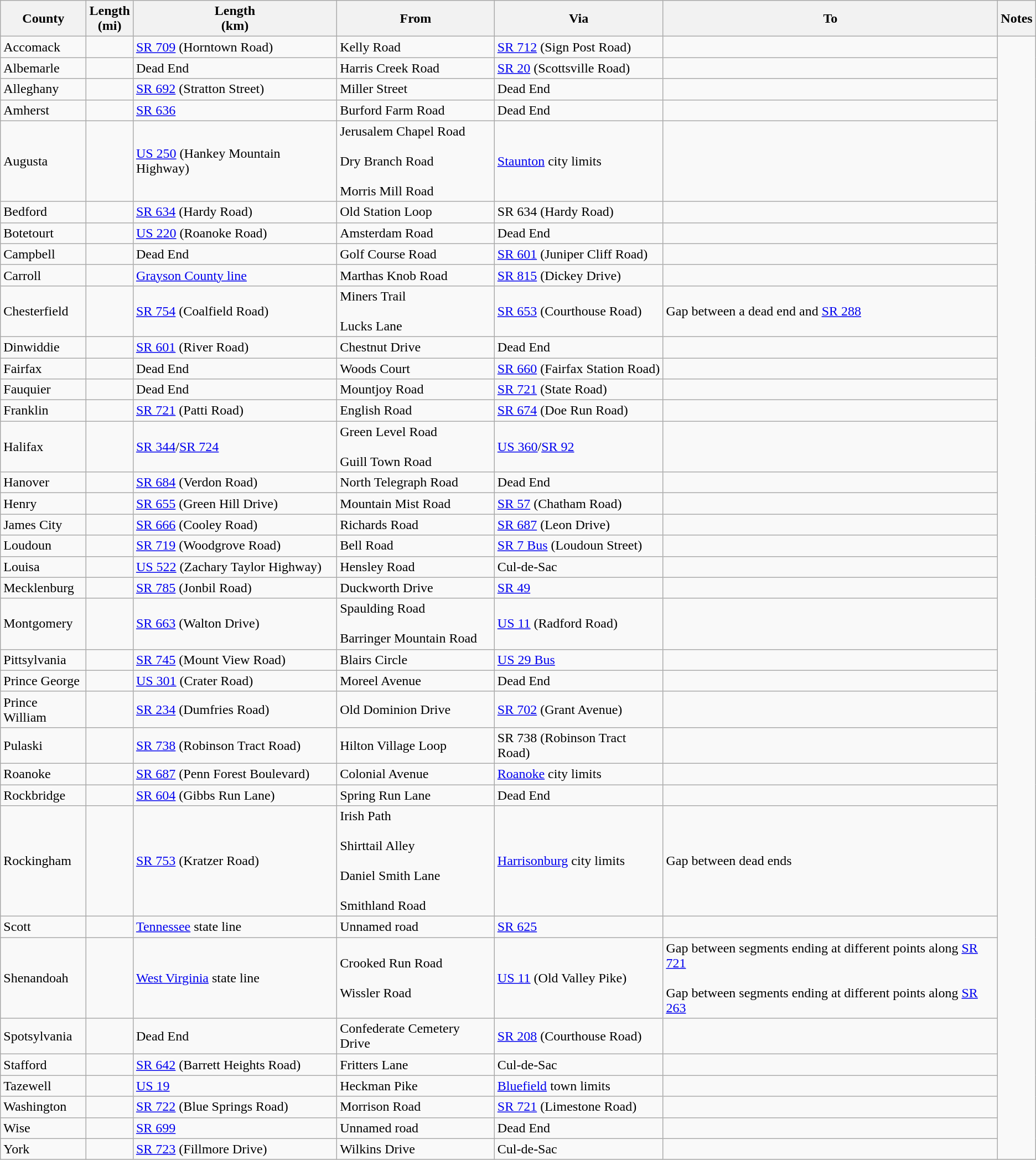<table class="wikitable sortable">
<tr>
<th>County</th>
<th>Length<br>(mi)</th>
<th>Length<br>(km)</th>
<th class="unsortable">From</th>
<th class="unsortable">Via</th>
<th class="unsortable">To</th>
<th class="unsortable">Notes</th>
</tr>
<tr>
<td id="Accomack">Accomack</td>
<td></td>
<td><a href='#'>SR 709</a> (Horntown Road)</td>
<td>Kelly Road</td>
<td><a href='#'>SR 712</a> (Sign Post Road)</td>
<td></td>
</tr>
<tr>
<td id="Albemarle">Albemarle</td>
<td></td>
<td>Dead End</td>
<td>Harris Creek Road</td>
<td><a href='#'>SR 20</a> (Scottsville Road)</td>
<td></td>
</tr>
<tr>
<td id="Alleghany">Alleghany</td>
<td></td>
<td><a href='#'>SR 692</a> (Stratton Street)</td>
<td>Miller Street</td>
<td>Dead End</td>
<td><br></td>
</tr>
<tr>
<td id="Amherst">Amherst</td>
<td></td>
<td><a href='#'>SR 636</a></td>
<td>Burford Farm Road</td>
<td>Dead End</td>
<td><br>
</td>
</tr>
<tr>
<td id="Augusta">Augusta</td>
<td></td>
<td><a href='#'>US 250</a> (Hankey Mountain Highway)</td>
<td>Jerusalem Chapel Road<br><br>Dry Branch Road<br><br>Morris Mill Road</td>
<td><a href='#'>Staunton</a> city limits</td>
<td><br></td>
</tr>
<tr>
<td id="Bedford">Bedford</td>
<td></td>
<td><a href='#'>SR 634</a> (Hardy Road)</td>
<td>Old Station Loop</td>
<td>SR 634 (Hardy Road)</td>
<td><br></td>
</tr>
<tr>
<td id="Botetourt">Botetourt</td>
<td></td>
<td><a href='#'>US 220</a> (Roanoke Road)</td>
<td>Amsterdam Road</td>
<td>Dead End</td>
<td><br>

</td>
</tr>
<tr>
<td id="Campbell">Campbell</td>
<td></td>
<td>Dead End</td>
<td>Golf Course Road</td>
<td><a href='#'>SR 601</a> (Juniper Cliff Road)</td>
<td><br></td>
</tr>
<tr>
<td id="Carroll">Carroll</td>
<td></td>
<td><a href='#'>Grayson County line</a></td>
<td>Marthas Knob Road</td>
<td><a href='#'>SR 815</a> (Dickey Drive)</td>
<td><br>
</td>
</tr>
<tr>
<td id="Chesterfield">Chesterfield</td>
<td></td>
<td><a href='#'>SR 754</a> (Coalfield Road)</td>
<td>Miners Trail<br><br>Lucks Lane</td>
<td><a href='#'>SR 653</a> (Courthouse Road)</td>
<td>Gap between a dead end and <a href='#'>SR 288</a><br>



</td>
</tr>
<tr>
<td id="Dinwiddie">Dinwiddie</td>
<td></td>
<td><a href='#'>SR 601</a> (River Road)</td>
<td>Chestnut Drive</td>
<td>Dead End</td>
<td><br></td>
</tr>
<tr>
<td id="Fairfax">Fairfax</td>
<td></td>
<td>Dead End</td>
<td>Woods Court</td>
<td><a href='#'>SR 660</a> (Fairfax Station Road)</td>
<td></td>
</tr>
<tr>
<td id="Fauquier">Fauquier</td>
<td></td>
<td>Dead End</td>
<td>Mountjoy Road</td>
<td><a href='#'>SR 721</a> (State Road)</td>
<td><br>
</td>
</tr>
<tr>
<td id="Franklin">Franklin</td>
<td></td>
<td><a href='#'>SR 721</a> (Patti Road)</td>
<td>English Road</td>
<td><a href='#'>SR 674</a> (Doe Run Road)</td>
<td><br>





</td>
</tr>
<tr>
<td id="Halifax">Halifax</td>
<td></td>
<td><a href='#'>SR 344</a>/<a href='#'>SR 724</a></td>
<td>Green Level Road<br><br>Guill Town Road</td>
<td><a href='#'>US 360</a>/<a href='#'>SR 92</a></td>
<td></td>
</tr>
<tr>
<td id="Hanover">Hanover</td>
<td></td>
<td><a href='#'>SR 684</a> (Verdon Road)</td>
<td>North Telegraph Road</td>
<td>Dead End</td>
<td><br></td>
</tr>
<tr>
<td id="Henry">Henry</td>
<td></td>
<td><a href='#'>SR 655</a> (Green Hill Drive)</td>
<td>Mountain Mist Road</td>
<td><a href='#'>SR 57</a> (Chatham Road)</td>
<td><br>
</td>
</tr>
<tr>
<td id="James City">James City</td>
<td></td>
<td><a href='#'>SR 666</a> (Cooley Road)</td>
<td>Richards Road</td>
<td><a href='#'>SR 687</a> (Leon Drive)</td>
<td><br>



</td>
</tr>
<tr>
<td id="Loudoun">Loudoun</td>
<td></td>
<td><a href='#'>SR 719</a> (Woodgrove Road)</td>
<td>Bell Road</td>
<td><a href='#'>SR 7 Bus</a> (Loudoun Street)</td>
<td></td>
</tr>
<tr>
<td id="Louisa">Louisa</td>
<td></td>
<td><a href='#'>US 522</a> (Zachary Taylor Highway)</td>
<td>Hensley Road</td>
<td>Cul-de-Sac</td>
<td><br>

</td>
</tr>
<tr>
<td id="Mecklenburg">Mecklenburg</td>
<td></td>
<td><a href='#'>SR 785</a> (Jonbil Road)</td>
<td>Duckworth Drive</td>
<td><a href='#'>SR 49</a></td>
<td><br></td>
</tr>
<tr>
<td id="Montgomery">Montgomery</td>
<td></td>
<td><a href='#'>SR 663</a> (Walton Drive)</td>
<td>Spaulding Road<br><br>Barringer Mountain Road</td>
<td><a href='#'>US 11</a> (Radford Road)</td>
<td><br>






</td>
</tr>
<tr>
<td id="Pittsylvania">Pittsylvania</td>
<td></td>
<td><a href='#'>SR 745</a> (Mount View Road)</td>
<td>Blairs Circle</td>
<td><a href='#'>US 29 Bus</a></td>
<td><br>
</td>
</tr>
<tr>
<td id="Prince George">Prince George</td>
<td></td>
<td><a href='#'>US 301</a> (Crater Road)</td>
<td>Moreel Avenue</td>
<td>Dead End</td>
<td></td>
</tr>
<tr>
<td id="Prince William">Prince William</td>
<td></td>
<td><a href='#'>SR 234</a> (Dumfries Road)</td>
<td>Old Dominion Drive</td>
<td><a href='#'>SR 702</a> (Grant Avenue)</td>
<td></td>
</tr>
<tr>
<td id="Pulaski">Pulaski</td>
<td></td>
<td><a href='#'>SR 738</a> (Robinson Tract Road)</td>
<td>Hilton Village Loop</td>
<td>SR 738 (Robinson Tract Road)</td>
<td><br>
</td>
</tr>
<tr>
<td id="Roanoke">Roanoke</td>
<td></td>
<td><a href='#'>SR 687</a> (Penn Forest Boulevard)</td>
<td>Colonial Avenue</td>
<td><a href='#'>Roanoke</a> city limits</td>
<td></td>
</tr>
<tr>
<td id="Rockbridge">Rockbridge</td>
<td></td>
<td><a href='#'>SR 604</a> (Gibbs Run Lane)</td>
<td>Spring Run Lane</td>
<td>Dead End</td>
<td></td>
</tr>
<tr>
<td id="Rockingham">Rockingham</td>
<td></td>
<td><a href='#'>SR 753</a> (Kratzer Road)</td>
<td>Irish Path<br><br>Shirttail Alley<br><br>Daniel Smith Lane<br><br>Smithland Road</td>
<td><a href='#'>Harrisonburg</a> city limits</td>
<td>Gap between dead ends<br></td>
</tr>
<tr>
<td id="Scott">Scott</td>
<td></td>
<td><a href='#'>Tennessee</a> state line</td>
<td>Unnamed road</td>
<td><a href='#'>SR 625</a></td>
<td></td>
</tr>
<tr>
<td id="Shenandoah">Shenandoah</td>
<td></td>
<td><a href='#'>West Virginia</a> state line</td>
<td>Crooked Run Road<br><br>Wissler Road</td>
<td><a href='#'>US 11</a> (Old Valley Pike)</td>
<td>Gap between segments ending at different points along <a href='#'>SR 721</a><br><br>Gap between segments ending at different points along <a href='#'>SR 263</a><br>
</td>
</tr>
<tr>
<td id="Spotsylvania">Spotsylvania</td>
<td></td>
<td>Dead End</td>
<td>Confederate Cemetery Drive</td>
<td><a href='#'>SR 208</a> (Courthouse Road)</td>
<td></td>
</tr>
<tr>
<td id="Stafford">Stafford</td>
<td></td>
<td><a href='#'>SR 642</a> (Barrett Heights Road)</td>
<td>Fritters Lane</td>
<td>Cul-de-Sac</td>
<td><br>
</td>
</tr>
<tr>
<td id="Tazewell">Tazewell</td>
<td></td>
<td><a href='#'>US 19</a></td>
<td>Heckman Pike</td>
<td><a href='#'>Bluefield</a> town limits</td>
<td><br></td>
</tr>
<tr>
<td id="Washington">Washington</td>
<td></td>
<td><a href='#'>SR 722</a> (Blue Springs Road)</td>
<td>Morrison Road</td>
<td><a href='#'>SR 721</a> (Limestone Road)</td>
<td><br></td>
</tr>
<tr>
<td id="Wise">Wise</td>
<td></td>
<td><a href='#'>SR 699</a></td>
<td>Unnamed road</td>
<td>Dead End</td>
<td><br></td>
</tr>
<tr>
<td id="York">York</td>
<td></td>
<td><a href='#'>SR 723</a> (Fillmore Drive)</td>
<td>Wilkins Drive</td>
<td>Cul-de-Sac</td>
<td></td>
</tr>
</table>
